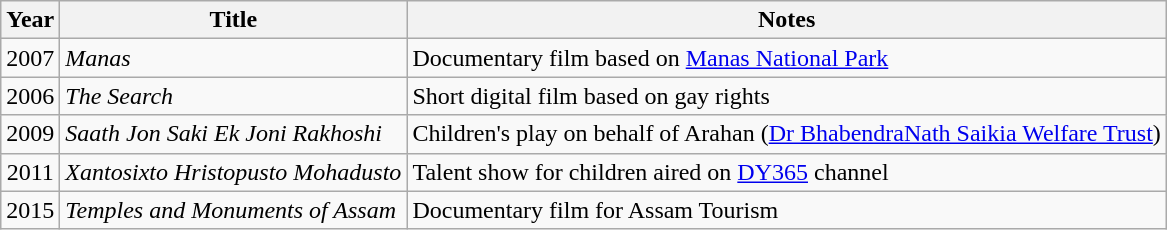<table class="wikitable sortable">
<tr>
<th>Year</th>
<th>Title</th>
<th class="unsortable">Notes</th>
</tr>
<tr>
<td align="center">2007</td>
<td><em>Manas</em></td>
<td>Documentary film based on <a href='#'>Manas National Park</a></td>
</tr>
<tr>
<td align="center">2006</td>
<td><em>The Search</em></td>
<td>Short digital film based on gay rights</td>
</tr>
<tr>
<td align="center">2009</td>
<td><em>Saath Jon Saki Ek Joni Rakhoshi</em></td>
<td>Children's play on behalf of Arahan (<a href='#'>Dr BhabendraNath Saikia Welfare Trust</a>)</td>
</tr>
<tr>
<td align="center">2011</td>
<td><em>Xantosixto Hristopusto Mohadusto</em></td>
<td>Talent show for children aired on <a href='#'>DY365</a> channel</td>
</tr>
<tr>
<td align="center">2015</td>
<td><em>Temples and Monuments of Assam</em></td>
<td>Documentary film for Assam Tourism</td>
</tr>
</table>
